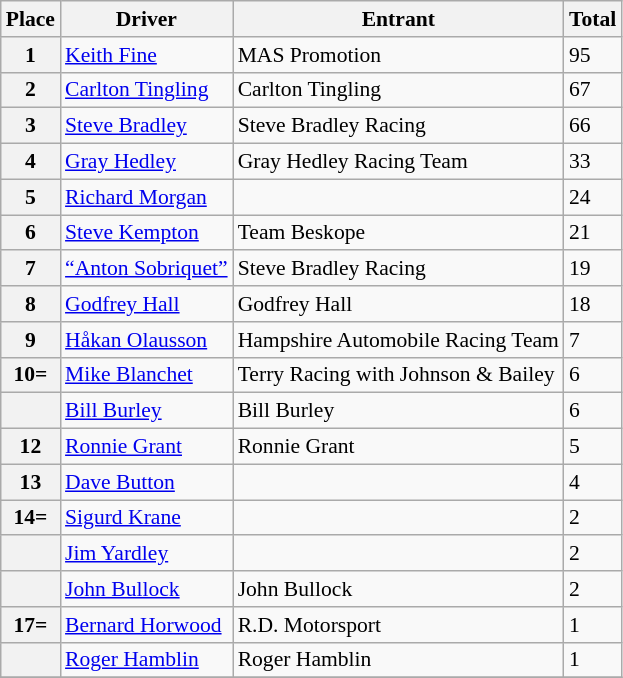<table class="wikitable" style="font-size: 90%;">
<tr>
<th>Place</th>
<th>Driver</th>
<th>Entrant</th>
<th>Total</th>
</tr>
<tr>
<th>1</th>
<td> <a href='#'>Keith Fine</a></td>
<td>MAS Promotion</td>
<td>95</td>
</tr>
<tr>
<th>2</th>
<td> <a href='#'>Carlton Tingling</a></td>
<td>Carlton Tingling</td>
<td>67</td>
</tr>
<tr>
<th>3</th>
<td> <a href='#'>Steve Bradley</a></td>
<td>Steve Bradley Racing</td>
<td>66</td>
</tr>
<tr>
<th>4</th>
<td> <a href='#'>Gray Hedley</a></td>
<td>Gray Hedley Racing Team</td>
<td>33</td>
</tr>
<tr>
<th>5</th>
<td> <a href='#'>Richard Morgan</a></td>
<td></td>
<td>24</td>
</tr>
<tr>
<th>6</th>
<td> <a href='#'>Steve Kempton</a></td>
<td>Team Beskope</td>
<td>21</td>
</tr>
<tr>
<th>7</th>
<td> <a href='#'>“Anton Sobriquet”</a></td>
<td>Steve Bradley Racing</td>
<td>19</td>
</tr>
<tr>
<th>8</th>
<td> <a href='#'>Godfrey Hall</a></td>
<td>Godfrey Hall</td>
<td>18</td>
</tr>
<tr>
<th>9</th>
<td> <a href='#'>Håkan Olausson</a></td>
<td>Hampshire Automobile Racing Team</td>
<td>7</td>
</tr>
<tr>
<th>10=</th>
<td> <a href='#'>Mike Blanchet</a></td>
<td>Terry Racing with Johnson & Bailey</td>
<td>6</td>
</tr>
<tr>
<th></th>
<td> <a href='#'>Bill Burley</a></td>
<td>Bill Burley</td>
<td>6</td>
</tr>
<tr>
<th>12</th>
<td> <a href='#'>Ronnie Grant</a></td>
<td>Ronnie Grant</td>
<td>5</td>
</tr>
<tr>
<th>13</th>
<td> <a href='#'>Dave Button</a></td>
<td></td>
<td>4</td>
</tr>
<tr>
<th>14=</th>
<td> <a href='#'>Sigurd Krane</a></td>
<td></td>
<td>2</td>
</tr>
<tr>
<th></th>
<td> <a href='#'>Jim Yardley</a></td>
<td></td>
<td>2</td>
</tr>
<tr>
<th></th>
<td> <a href='#'>John Bullock</a></td>
<td>John Bullock</td>
<td>2</td>
</tr>
<tr>
<th>17=</th>
<td> <a href='#'>Bernard Horwood</a></td>
<td>R.D. Motorsport</td>
<td>1</td>
</tr>
<tr>
<th></th>
<td> <a href='#'>Roger Hamblin</a></td>
<td>Roger Hamblin</td>
<td>1</td>
</tr>
<tr>
</tr>
</table>
